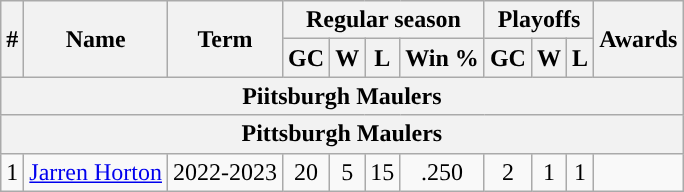<table class="wikitable" style="text-align:center">
<tr>
<th rowspan="2">#</th>
<th rowspan="2">Name</th>
<th rowspan="2">Term</th>
<th colspan="4">Regular season</th>
<th colspan="3">Playoffs</th>
<th rowspan="2">Awards</th>
</tr>
<tr>
<th>GC</th>
<th>W</th>
<th>L</th>
<th>Win %</th>
<th>GC</th>
<th>W</th>
<th>L</th>
</tr>
<tr>
<th colspan="11">Piitsburgh Maulers</th>
</tr>
<tr>
<th colspan="11">Pittsburgh Maulers</th>
</tr>
<tr>
<td>1</td>
<td><a href='#'>Jarren Horton</a></td>
<td>2022-2023</td>
<td>20</td>
<td>5</td>
<td>15</td>
<td>.250</td>
<td>2</td>
<td>1</td>
<td>1</td>
<td></td>
</tr>
</table>
